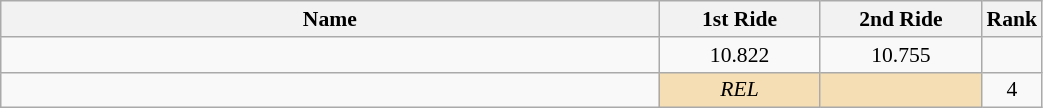<table class="wikitable" style="text-align:center; font-size:90%;">
<tr>
<th style="width:30em">Name</th>
<th style="width:7em">1st Ride</th>
<th style="width:7em">2nd Ride</th>
<th>Rank</th>
</tr>
<tr>
<td align=left> </td>
<td>10.822</td>
<td>10.755</td>
<td></td>
</tr>
<tr>
<td align=left> </td>
<td bgcolor=wheat><em>REL</em></td>
<td bgcolor=wheat></td>
<td>4</td>
</tr>
</table>
